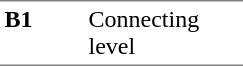<table border=0 cellspacing=0 cellpadding=3>
<tr>
<td style="border-bottom:solid 1px gray;border-top:solid 1px gray;" width=50 valign=top><strong>B1</strong></td>
<td style="border-top:solid 1px gray;border-bottom:solid 1px gray;" width=100 valign=top>Connecting level</td>
</tr>
</table>
